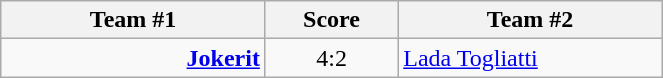<table class="wikitable" style="text-align: center;">
<tr>
<th width=22%>Team #1</th>
<th width=11%>Score</th>
<th width=22%>Team #2</th>
</tr>
<tr>
<td style="text-align: right;"><strong><a href='#'>Jokerit</a></strong> </td>
<td>4:2</td>
<td style="text-align: left;"> <a href='#'>Lada Togliatti</a></td>
</tr>
</table>
